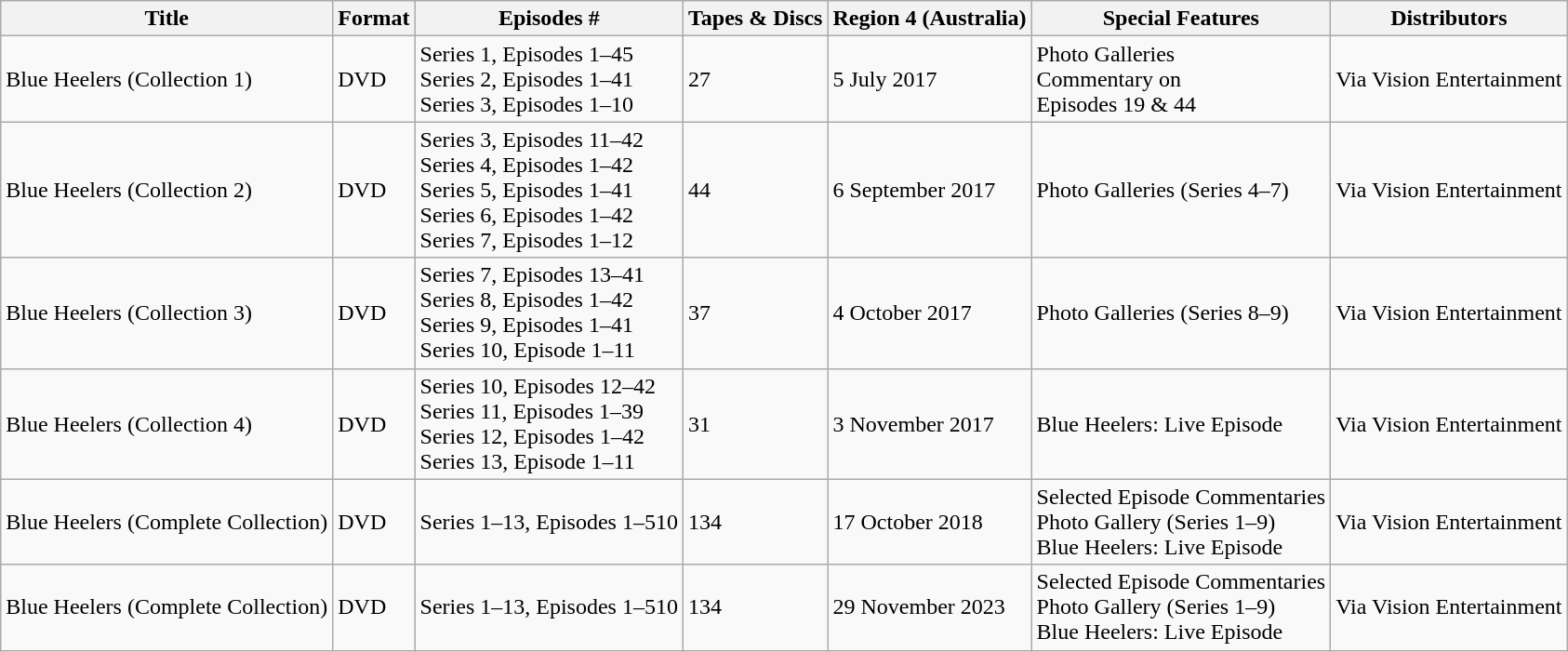<table class="wikitable">
<tr>
<th>Title</th>
<th>Format</th>
<th>Episodes #</th>
<th>Tapes & Discs</th>
<th>Region 4 (Australia)</th>
<th>Special Features</th>
<th>Distributors</th>
</tr>
<tr>
<td>Blue Heelers (Collection 1)</td>
<td>DVD</td>
<td style="text-align:left;">Series 1, Episodes 1–45<br>Series 2, Episodes 1–41<br>Series 3, Episodes 1–10</td>
<td>27</td>
<td>5 July 2017</td>
<td>Photo Galleries<br>Commentary on<br>Episodes 19 & 44</td>
<td>Via Vision Entertainment</td>
</tr>
<tr>
<td>Blue Heelers (Collection 2)</td>
<td>DVD</td>
<td style="text-align:left;">Series 3, Episodes 11–42<br>Series 4, Episodes 1–42<br>Series 5, Episodes 1–41<br>Series 6, Episodes 1–42<br>Series 7, Episodes 1–12</td>
<td>44</td>
<td>6 September 2017</td>
<td>Photo Galleries (Series 4–7)</td>
<td>Via Vision Entertainment</td>
</tr>
<tr>
<td>Blue Heelers (Collection 3)</td>
<td>DVD</td>
<td style="text-align:left;">Series 7, Episodes 13–41<br>Series 8, Episodes 1–42<br>Series 9, Episodes 1–41<br>Series 10, Episode 1–11</td>
<td>37</td>
<td>4 October 2017</td>
<td>Photo Galleries (Series 8–9)</td>
<td>Via Vision Entertainment</td>
</tr>
<tr>
<td>Blue Heelers (Collection 4)</td>
<td>DVD</td>
<td style="text-align:left;">Series 10, Episodes 12–42<br>Series 11, Episodes 1–39<br>Series 12, Episodes 1–42<br>Series 13, Episode 1–11</td>
<td>31</td>
<td>3 November 2017</td>
<td>Blue Heelers: Live Episode</td>
<td>Via Vision Entertainment</td>
</tr>
<tr>
<td>Blue Heelers (Complete Collection)</td>
<td>DVD</td>
<td style="text-align:left;">Series 1–13, Episodes 1–510</td>
<td>134</td>
<td>17 October 2018</td>
<td>Selected Episode Commentaries<br>Photo Gallery (Series 1–9)<br>Blue Heelers: Live Episode</td>
<td>Via Vision Entertainment</td>
</tr>
<tr>
<td>Blue Heelers (Complete Collection)</td>
<td>DVD</td>
<td style="text-align:left;">Series 1–13, Episodes 1–510</td>
<td>134</td>
<td>29 November 2023</td>
<td>Selected Episode Commentaries<br>Photo Gallery (Series 1–9)<br>Blue Heelers: Live Episode</td>
<td>Via Vision Entertainment</td>
</tr>
</table>
